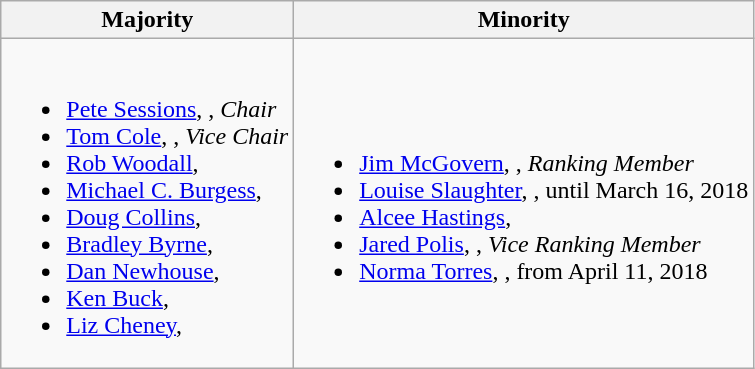<table class=wikitable>
<tr>
<th>Majority</th>
<th>Minority</th>
</tr>
<tr>
<td><br><ul><li><a href='#'>Pete Sessions</a>, , <em>Chair</em></li><li><a href='#'>Tom Cole</a>, , <em>Vice Chair</em></li><li><a href='#'>Rob Woodall</a>, </li><li><a href='#'>Michael C. Burgess</a>, </li><li><a href='#'>Doug Collins</a>, </li><li><a href='#'>Bradley Byrne</a>, </li><li><a href='#'>Dan Newhouse</a>, </li><li><a href='#'>Ken Buck</a>, </li><li><a href='#'>Liz Cheney</a>, </li></ul></td>
<td><br><ul><li><a href='#'>Jim McGovern</a>, , <em>Ranking Member</em></li><li><a href='#'>Louise Slaughter</a>, , until March 16, 2018</li><li><a href='#'>Alcee Hastings</a>, </li><li><a href='#'>Jared Polis</a>, , <em>Vice Ranking Member</em></li><li><a href='#'>Norma Torres</a>, , from April 11, 2018</li></ul></td>
</tr>
</table>
